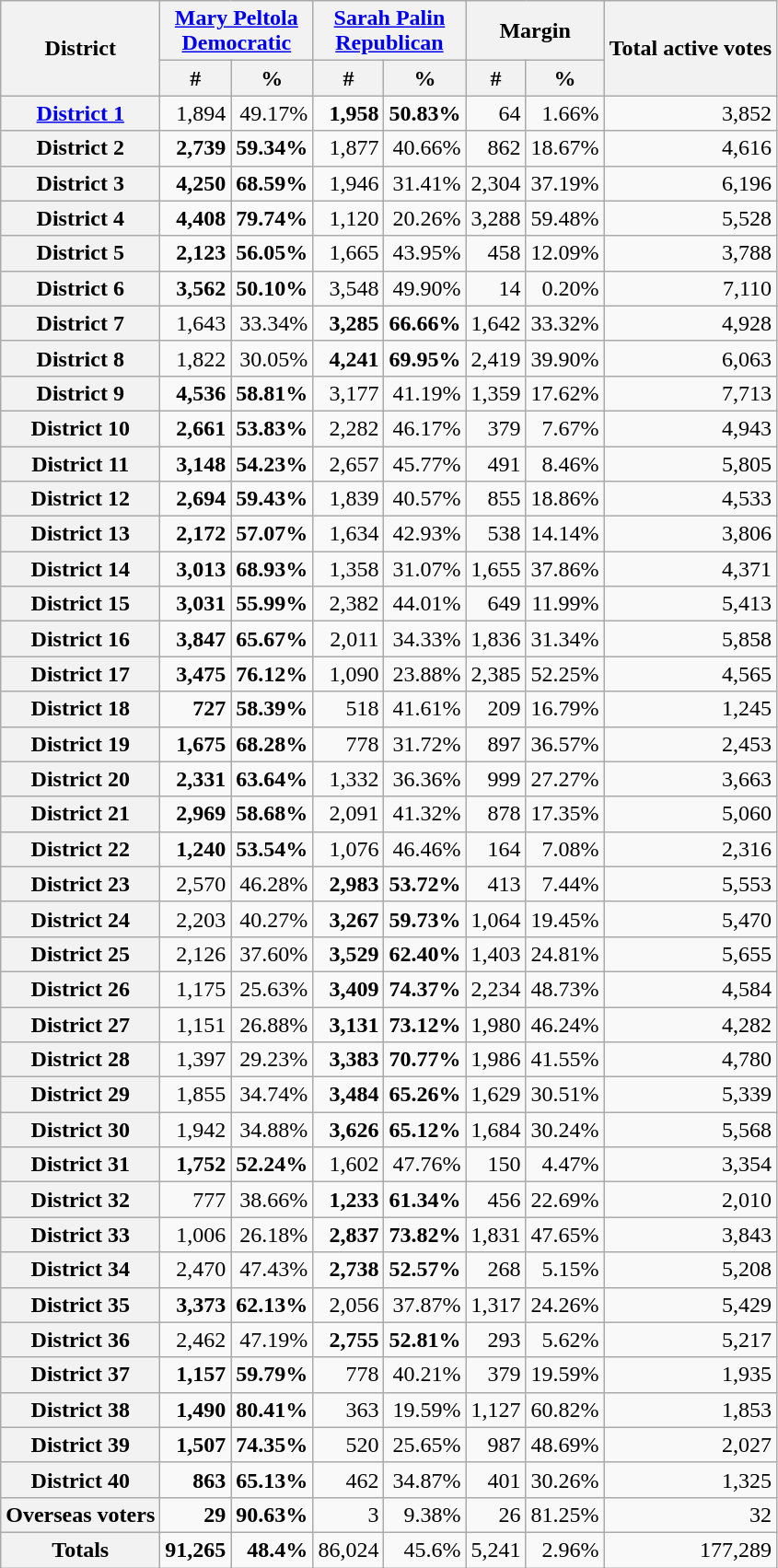<table class="wikitable sortable"  style="text-align:right">
<tr>
<th rowspan="2">District</th>
<th colspan="2"><a href='#'>Mary Peltola</a><br><a href='#'>Democratic</a></th>
<th colspan="2"><a href='#'>Sarah Palin</a><br><a href='#'>Republican</a></th>
<th colspan="2">Margin</th>
<th rowspan="2">Total active votes</th>
</tr>
<tr>
<th data-sort-type="number">#</th>
<th data-sort-type="number">%</th>
<th data-sort-type="number">#</th>
<th data-sort-type="number">%</th>
<th data-sort-type="number">#</th>
<th data-sort-type="number">%</th>
</tr>
<tr>
<th><a href='#'>District 1</a></th>
<td>1,894</td>
<td>49.17%</td>
<td><strong>1,958</strong></td>
<td><strong>50.83%</strong></td>
<td>64</td>
<td>1.66%</td>
<td>3,852</td>
</tr>
<tr>
<th>District 2</th>
<td><strong>2,739</strong></td>
<td><strong>59.34%</strong></td>
<td>1,877</td>
<td>40.66%</td>
<td>862</td>
<td>18.67%</td>
<td>4,616</td>
</tr>
<tr>
<th>District 3</th>
<td><strong>4,250</strong></td>
<td><strong>68.59%</strong></td>
<td>1,946</td>
<td>31.41%</td>
<td>2,304</td>
<td>37.19%</td>
<td>6,196</td>
</tr>
<tr>
<th>District 4</th>
<td><strong>4,408</strong></td>
<td><strong>79.74%</strong></td>
<td>1,120</td>
<td>20.26%</td>
<td>3,288</td>
<td>59.48%</td>
<td>5,528</td>
</tr>
<tr>
<th>District 5</th>
<td><strong>2,123</strong></td>
<td><strong>56.05%</strong></td>
<td>1,665</td>
<td>43.95%</td>
<td>458</td>
<td>12.09%</td>
<td>3,788</td>
</tr>
<tr>
<th>District 6</th>
<td><strong>3,562</strong></td>
<td><strong>50.10%</strong></td>
<td>3,548</td>
<td>49.90%</td>
<td>14</td>
<td>0.20%</td>
<td>7,110</td>
</tr>
<tr>
<th>District 7</th>
<td>1,643</td>
<td>33.34%</td>
<td><strong>3,285</strong></td>
<td><strong>66.66%</strong></td>
<td>1,642</td>
<td>33.32%</td>
<td>4,928</td>
</tr>
<tr>
<th>District 8</th>
<td>1,822</td>
<td>30.05%</td>
<td><strong>4,241</strong></td>
<td><strong>69.95%</strong></td>
<td>2,419</td>
<td>39.90%</td>
<td>6,063</td>
</tr>
<tr>
<th>District 9</th>
<td><strong>4,536</strong></td>
<td><strong>58.81%</strong></td>
<td>3,177</td>
<td>41.19%</td>
<td>1,359</td>
<td>17.62%</td>
<td>7,713</td>
</tr>
<tr>
<th>District 10</th>
<td><strong>2,661</strong></td>
<td><strong>53.83%</strong></td>
<td>2,282</td>
<td>46.17%</td>
<td>379</td>
<td>7.67%</td>
<td>4,943</td>
</tr>
<tr>
<th>District 11</th>
<td><strong>3,148</strong></td>
<td><strong>54.23%</strong></td>
<td>2,657</td>
<td>45.77%</td>
<td>491</td>
<td>8.46%</td>
<td>5,805</td>
</tr>
<tr>
<th>District 12</th>
<td><strong>2,694</strong></td>
<td><strong>59.43%</strong></td>
<td>1,839</td>
<td>40.57%</td>
<td>855</td>
<td>18.86%</td>
<td>4,533</td>
</tr>
<tr>
<th>District 13</th>
<td><strong>2,172</strong></td>
<td><strong>57.07%</strong></td>
<td>1,634</td>
<td>42.93%</td>
<td>538</td>
<td>14.14%</td>
<td>3,806</td>
</tr>
<tr>
<th>District 14</th>
<td><strong>3,013</strong></td>
<td><strong>68.93%</strong></td>
<td>1,358</td>
<td>31.07%</td>
<td>1,655</td>
<td>37.86%</td>
<td>4,371</td>
</tr>
<tr>
<th>District 15</th>
<td><strong>3,031</strong></td>
<td><strong>55.99%</strong></td>
<td>2,382</td>
<td>44.01%</td>
<td>649</td>
<td>11.99%</td>
<td>5,413</td>
</tr>
<tr>
<th>District 16</th>
<td><strong>3,847</strong></td>
<td><strong>65.67%</strong></td>
<td>2,011</td>
<td>34.33%</td>
<td>1,836</td>
<td>31.34%</td>
<td>5,858</td>
</tr>
<tr>
<th>District 17</th>
<td><strong>3,475</strong></td>
<td><strong>76.12%</strong></td>
<td>1,090</td>
<td>23.88%</td>
<td>2,385</td>
<td>52.25%</td>
<td>4,565</td>
</tr>
<tr>
<th>District 18</th>
<td><strong>727</strong></td>
<td><strong>58.39%</strong></td>
<td>518</td>
<td>41.61%</td>
<td>209</td>
<td>16.79%</td>
<td>1,245</td>
</tr>
<tr>
<th>District 19</th>
<td><strong>1,675</strong></td>
<td><strong>68.28%</strong></td>
<td>778</td>
<td>31.72%</td>
<td>897</td>
<td>36.57%</td>
<td>2,453</td>
</tr>
<tr>
<th>District 20</th>
<td><strong>2,331</strong></td>
<td><strong>63.64%</strong></td>
<td>1,332</td>
<td>36.36%</td>
<td>999</td>
<td>27.27%</td>
<td>3,663</td>
</tr>
<tr>
<th>District 21</th>
<td><strong>2,969</strong></td>
<td><strong>58.68%</strong></td>
<td>2,091</td>
<td>41.32%</td>
<td>878</td>
<td>17.35%</td>
<td>5,060</td>
</tr>
<tr>
<th>District 22</th>
<td><strong>1,240</strong></td>
<td><strong>53.54%</strong></td>
<td>1,076</td>
<td>46.46%</td>
<td>164</td>
<td>7.08%</td>
<td>2,316</td>
</tr>
<tr>
<th>District 23</th>
<td>2,570</td>
<td>46.28%</td>
<td><strong>2,983</strong></td>
<td><strong>53.72%</strong></td>
<td>413</td>
<td>7.44%</td>
<td>5,553</td>
</tr>
<tr>
<th>District 24</th>
<td>2,203</td>
<td>40.27%</td>
<td><strong>3,267</strong></td>
<td><strong>59.73%</strong></td>
<td>1,064</td>
<td>19.45%</td>
<td>5,470</td>
</tr>
<tr>
<th>District 25</th>
<td>2,126</td>
<td>37.60%</td>
<td><strong>3,529</strong></td>
<td><strong>62.40%</strong></td>
<td>1,403</td>
<td>24.81%</td>
<td>5,655</td>
</tr>
<tr>
<th>District 26</th>
<td>1,175</td>
<td>25.63%</td>
<td><strong>3,409</strong></td>
<td><strong>74.37%</strong></td>
<td>2,234</td>
<td>48.73%</td>
<td>4,584</td>
</tr>
<tr>
<th>District 27</th>
<td>1,151</td>
<td>26.88%</td>
<td><strong>3,131</strong></td>
<td><strong>73.12%</strong></td>
<td>1,980</td>
<td>46.24%</td>
<td>4,282</td>
</tr>
<tr>
<th>District 28</th>
<td>1,397</td>
<td>29.23%</td>
<td><strong>3,383</strong></td>
<td><strong>70.77%</strong></td>
<td>1,986</td>
<td>41.55%</td>
<td>4,780</td>
</tr>
<tr>
<th>District 29</th>
<td>1,855</td>
<td>34.74%</td>
<td><strong>3,484</strong></td>
<td><strong>65.26%</strong></td>
<td>1,629</td>
<td>30.51%</td>
<td>5,339</td>
</tr>
<tr>
<th>District 30</th>
<td>1,942</td>
<td>34.88%</td>
<td><strong>3,626</strong></td>
<td><strong>65.12%</strong></td>
<td>1,684</td>
<td>30.24%</td>
<td>5,568</td>
</tr>
<tr>
<th>District 31</th>
<td><strong>1,752</strong></td>
<td><strong>52.24%</strong></td>
<td>1,602</td>
<td>47.76%</td>
<td>150</td>
<td>4.47%</td>
<td>3,354</td>
</tr>
<tr>
<th>District 32</th>
<td>777</td>
<td>38.66%</td>
<td><strong>1,233</strong></td>
<td><strong>61.34%</strong></td>
<td>456</td>
<td>22.69%</td>
<td>2,010</td>
</tr>
<tr>
<th>District 33</th>
<td>1,006</td>
<td>26.18%</td>
<td><strong>2,837</strong></td>
<td><strong>73.82%</strong></td>
<td>1,831</td>
<td>47.65%</td>
<td>3,843</td>
</tr>
<tr>
<th>District 34</th>
<td>2,470</td>
<td>47.43%</td>
<td><strong>2,738</strong></td>
<td><strong>52.57%</strong></td>
<td>268</td>
<td>5.15%</td>
<td>5,208</td>
</tr>
<tr>
<th>District 35</th>
<td><strong>3,373</strong></td>
<td><strong>62.13%</strong></td>
<td>2,056</td>
<td>37.87%</td>
<td>1,317</td>
<td>24.26%</td>
<td>5,429</td>
</tr>
<tr>
<th>District 36</th>
<td>2,462</td>
<td>47.19%</td>
<td><strong>2,755</strong></td>
<td><strong>52.81%</strong></td>
<td>293</td>
<td>5.62%</td>
<td>5,217</td>
</tr>
<tr>
<th>District 37</th>
<td><strong>1,157</strong></td>
<td><strong>59.79%</strong></td>
<td>778</td>
<td>40.21%</td>
<td>379</td>
<td>19.59%</td>
<td>1,935</td>
</tr>
<tr>
<th>District 38</th>
<td><strong>1,490</strong></td>
<td><strong>80.41%</strong></td>
<td>363</td>
<td>19.59%</td>
<td>1,127</td>
<td>60.82%</td>
<td>1,853</td>
</tr>
<tr>
<th>District 39</th>
<td><strong>1,507</strong></td>
<td><strong>74.35%</strong></td>
<td>520</td>
<td>25.65%</td>
<td>987</td>
<td>48.69%</td>
<td>2,027</td>
</tr>
<tr>
<th>District 40</th>
<td><strong>863</strong></td>
<td><strong>65.13%</strong></td>
<td>462</td>
<td>34.87%</td>
<td>401</td>
<td>30.26%</td>
<td>1,325</td>
</tr>
<tr>
<th>Overseas voters</th>
<td><strong>29</strong></td>
<td><strong>90.63%</strong></td>
<td>3</td>
<td>9.38%</td>
<td>26</td>
<td>81.25%</td>
<td>32</td>
</tr>
<tr class="sortbottom">
<th>Totals</th>
<td><strong>91,265</strong></td>
<td><strong>48.4%</strong></td>
<td>86,024</td>
<td>45.6%</td>
<td>5,241</td>
<td>2.96%</td>
<td>177,289</td>
</tr>
</table>
